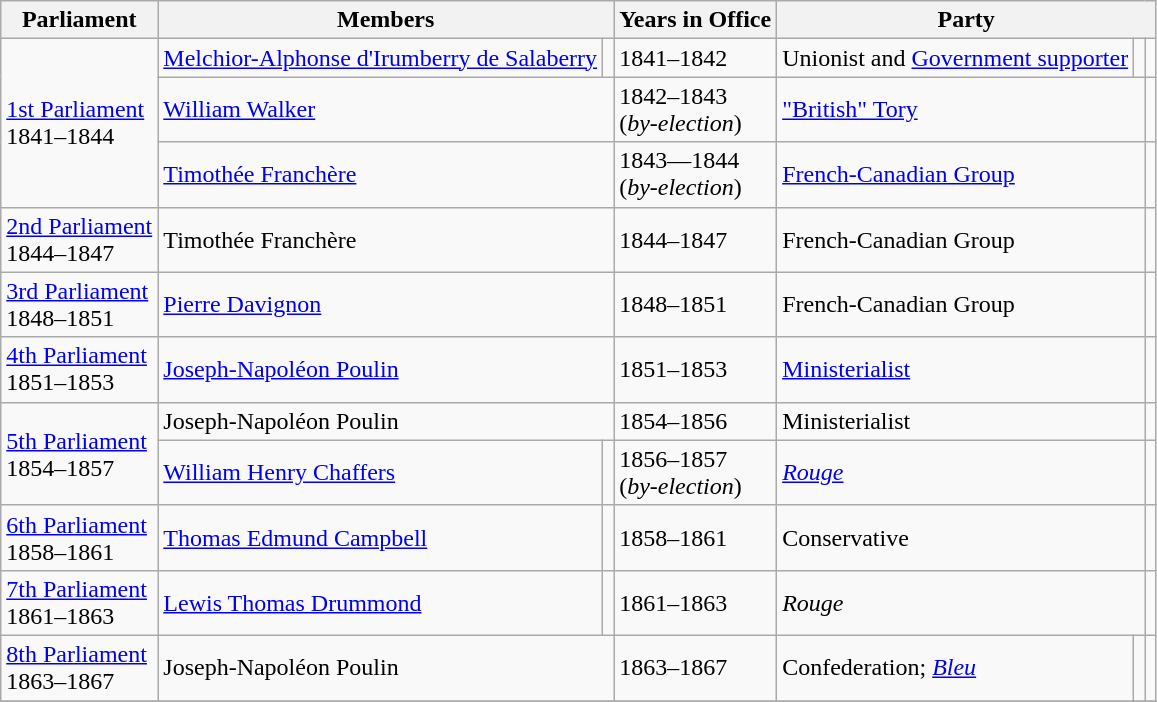<table class="wikitable">
<tr>
<th>Parliament</th>
<th colspan= "2">Members</th>
<th>Years in Office</th>
<th colspan = "3">Party</th>
</tr>
<tr>
<td rowspan= "3"><a href='#'>1st Parliament</a><br>1841–1844</td>
<td><a href='#'>Melchior-Alphonse d'Irumberry de Salaberry</a></td>
<td></td>
<td>1841–1842</td>
<td>Unionist and <a href='#'>Government supporter</a></td>
<td></td>
<td></td>
</tr>
<tr>
<td colspan = "2"><a href='#'>William Walker</a></td>
<td>1842–1843 <br>(<em>by-election</em>)</td>
<td colspan = "2"><a href='#'>"British" Tory</a></td>
<td></td>
</tr>
<tr>
<td colspan="2"><a href='#'>Timothée Franchère</a></td>
<td>1843—1844 <br>(<em>by-election</em>)</td>
<td colspan = "2"><a href='#'>French-Canadian Group</a></td>
<td></td>
</tr>
<tr>
<td><a href='#'>2nd Parliament</a> <br> 1844–1847</td>
<td colspan = "2">Timothée Franchère</td>
<td>1844–1847</td>
<td colspan = "2">French-Canadian Group</td>
<td></td>
</tr>
<tr>
<td><a href='#'>3rd Parliament</a> <br> 1848–1851</td>
<td colspan = 2"><a href='#'>Pierre Davignon</a></td>
<td>1848–1851</td>
<td colspan = "2">French-Canadian Group</td>
<td></td>
</tr>
<tr>
<td><a href='#'>4th Parliament</a> <br> 1851–1853</td>
<td colspan = "2"><a href='#'>Joseph-Napoléon Poulin</a></td>
<td>1851–1853</td>
<td colspan = "2"><a href='#'>Ministerialist</a></td>
<td></td>
</tr>
<tr>
<td rowspan = "2"><a href='#'>5th Parliament</a> <br> 1854–1857</td>
<td colspan = "2">Joseph-Napoléon Poulin</td>
<td>1854–1856</td>
<td colspan = "2">Ministerialist</td>
<td></td>
</tr>
<tr>
<td><a href='#'>William Henry Chaffers</a></td>
<td></td>
<td>1856–1857 <br> (<em>by-election</em>)</td>
<td colspan = "2"><a href='#'><em>Rouge</em></a></td>
<td></td>
</tr>
<tr>
<td><a href='#'>6th Parliament</a> <br> 1858–1861</td>
<td><a href='#'>Thomas Edmund Campbell</a></td>
<td></td>
<td>1858–1861</td>
<td colspan = "2">Conservative</td>
<td></td>
</tr>
<tr>
<td><a href='#'>7th Parliament</a> <br> 1861–1863</td>
<td><a href='#'>Lewis Thomas Drummond</a></td>
<td></td>
<td>1861–1863</td>
<td colspan = "2"><em>Rouge</em></td>
<td></td>
</tr>
<tr>
<td><a href='#'>8th Parliament</a> <br> 1863–1867</td>
<td colspan = "2">Joseph-Napoléon Poulin</td>
<td>1863–1867</td>
<td>Confederation; <a href='#'><em>Bleu</em></a></td>
<td></td>
<td></td>
</tr>
<tr>
</tr>
</table>
